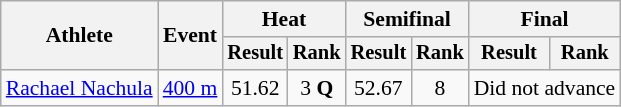<table class=wikitable style="font-size:90%">
<tr>
<th rowspan="2">Athlete</th>
<th rowspan="2">Event</th>
<th colspan="2">Heat</th>
<th colspan="2">Semifinal</th>
<th colspan="2">Final</th>
</tr>
<tr style="font-size:95%">
<th>Result</th>
<th>Rank</th>
<th>Result</th>
<th>Rank</th>
<th>Result</th>
<th>Rank</th>
</tr>
<tr align=center>
<td align=left><a href='#'>Rachael Nachula</a></td>
<td align=left><a href='#'>400 m</a></td>
<td>51.62</td>
<td>3 <strong>Q</strong></td>
<td>52.67</td>
<td>8</td>
<td colspan=2>Did not advance</td>
</tr>
</table>
